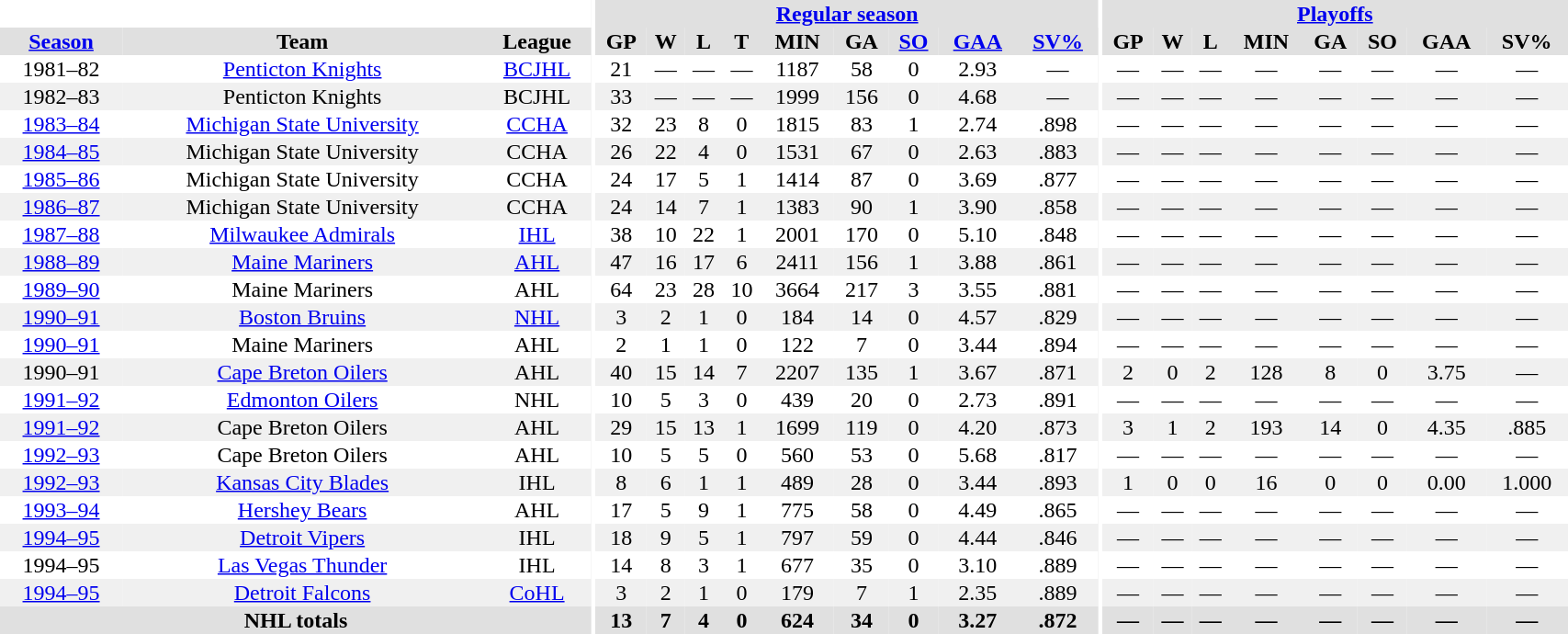<table border="0" cellpadding="1" cellspacing="0" style="width:90%; text-align:center;">
<tr bgcolor="#e0e0e0">
<th colspan="3" bgcolor="#ffffff"></th>
<th rowspan="99" bgcolor="#ffffff"></th>
<th colspan="9" bgcolor="#e0e0e0"><a href='#'>Regular season</a></th>
<th rowspan="99" bgcolor="#ffffff"></th>
<th colspan="8" bgcolor="#e0e0e0"><a href='#'>Playoffs</a></th>
</tr>
<tr bgcolor="#e0e0e0">
<th><a href='#'>Season</a></th>
<th>Team</th>
<th>League</th>
<th>GP</th>
<th>W</th>
<th>L</th>
<th>T</th>
<th>MIN</th>
<th>GA</th>
<th><a href='#'>SO</a></th>
<th><a href='#'>GAA</a></th>
<th><a href='#'>SV%</a></th>
<th>GP</th>
<th>W</th>
<th>L</th>
<th>MIN</th>
<th>GA</th>
<th>SO</th>
<th>GAA</th>
<th>SV%</th>
</tr>
<tr>
<td>1981–82</td>
<td><a href='#'>Penticton Knights</a></td>
<td><a href='#'>BCJHL</a></td>
<td>21</td>
<td>—</td>
<td>—</td>
<td>—</td>
<td>1187</td>
<td>58</td>
<td>0</td>
<td>2.93</td>
<td>—</td>
<td>—</td>
<td>—</td>
<td>—</td>
<td>—</td>
<td>—</td>
<td>—</td>
<td>—</td>
<td>—</td>
</tr>
<tr bgcolor="#f0f0f0">
<td>1982–83</td>
<td>Penticton Knights</td>
<td>BCJHL</td>
<td>33</td>
<td>—</td>
<td>—</td>
<td>—</td>
<td>1999</td>
<td>156</td>
<td>0</td>
<td>4.68</td>
<td>—</td>
<td>—</td>
<td>—</td>
<td>—</td>
<td>—</td>
<td>—</td>
<td>—</td>
<td>—</td>
<td>—</td>
</tr>
<tr>
<td><a href='#'>1983–84</a></td>
<td><a href='#'>Michigan State University</a></td>
<td><a href='#'>CCHA</a></td>
<td>32</td>
<td>23</td>
<td>8</td>
<td>0</td>
<td>1815</td>
<td>83</td>
<td>1</td>
<td>2.74</td>
<td>.898</td>
<td>—</td>
<td>—</td>
<td>—</td>
<td>—</td>
<td>—</td>
<td>—</td>
<td>—</td>
<td>—</td>
</tr>
<tr bgcolor="#f0f0f0">
<td><a href='#'>1984–85</a></td>
<td>Michigan State University</td>
<td>CCHA</td>
<td>26</td>
<td>22</td>
<td>4</td>
<td>0</td>
<td>1531</td>
<td>67</td>
<td>0</td>
<td>2.63</td>
<td>.883</td>
<td>—</td>
<td>—</td>
<td>—</td>
<td>—</td>
<td>—</td>
<td>—</td>
<td>—</td>
<td>—</td>
</tr>
<tr>
<td><a href='#'>1985–86</a></td>
<td>Michigan State University</td>
<td>CCHA</td>
<td>24</td>
<td>17</td>
<td>5</td>
<td>1</td>
<td>1414</td>
<td>87</td>
<td>0</td>
<td>3.69</td>
<td>.877</td>
<td>—</td>
<td>—</td>
<td>—</td>
<td>—</td>
<td>—</td>
<td>—</td>
<td>—</td>
<td>—</td>
</tr>
<tr bgcolor="#f0f0f0">
<td><a href='#'>1986–87</a></td>
<td>Michigan State University</td>
<td>CCHA</td>
<td>24</td>
<td>14</td>
<td>7</td>
<td>1</td>
<td>1383</td>
<td>90</td>
<td>1</td>
<td>3.90</td>
<td>.858</td>
<td>—</td>
<td>—</td>
<td>—</td>
<td>—</td>
<td>—</td>
<td>—</td>
<td>—</td>
<td>—</td>
</tr>
<tr>
<td><a href='#'>1987–88</a></td>
<td><a href='#'>Milwaukee Admirals</a></td>
<td><a href='#'>IHL</a></td>
<td>38</td>
<td>10</td>
<td>22</td>
<td>1</td>
<td>2001</td>
<td>170</td>
<td>0</td>
<td>5.10</td>
<td>.848</td>
<td>—</td>
<td>—</td>
<td>—</td>
<td>—</td>
<td>—</td>
<td>—</td>
<td>—</td>
<td>—</td>
</tr>
<tr bgcolor="#f0f0f0">
<td><a href='#'>1988–89</a></td>
<td><a href='#'>Maine Mariners</a></td>
<td><a href='#'>AHL</a></td>
<td>47</td>
<td>16</td>
<td>17</td>
<td>6</td>
<td>2411</td>
<td>156</td>
<td>1</td>
<td>3.88</td>
<td>.861</td>
<td>—</td>
<td>—</td>
<td>—</td>
<td>—</td>
<td>—</td>
<td>—</td>
<td>—</td>
<td>—</td>
</tr>
<tr>
<td><a href='#'>1989–90</a></td>
<td>Maine Mariners</td>
<td>AHL</td>
<td>64</td>
<td>23</td>
<td>28</td>
<td>10</td>
<td>3664</td>
<td>217</td>
<td>3</td>
<td>3.55</td>
<td>.881</td>
<td>—</td>
<td>—</td>
<td>—</td>
<td>—</td>
<td>—</td>
<td>—</td>
<td>—</td>
<td>—</td>
</tr>
<tr bgcolor="#f0f0f0">
<td><a href='#'>1990–91</a></td>
<td><a href='#'>Boston Bruins</a></td>
<td><a href='#'>NHL</a></td>
<td>3</td>
<td>2</td>
<td>1</td>
<td>0</td>
<td>184</td>
<td>14</td>
<td>0</td>
<td>4.57</td>
<td>.829</td>
<td>—</td>
<td>—</td>
<td>—</td>
<td>—</td>
<td>—</td>
<td>—</td>
<td>—</td>
<td>—</td>
</tr>
<tr>
<td><a href='#'>1990–91</a></td>
<td>Maine Mariners</td>
<td>AHL</td>
<td>2</td>
<td>1</td>
<td>1</td>
<td>0</td>
<td>122</td>
<td>7</td>
<td>0</td>
<td>3.44</td>
<td>.894</td>
<td>—</td>
<td>—</td>
<td>—</td>
<td>—</td>
<td>—</td>
<td>—</td>
<td>—</td>
<td>—</td>
</tr>
<tr bgcolor="#f0f0f0">
<td>1990–91</td>
<td><a href='#'>Cape Breton Oilers</a></td>
<td>AHL</td>
<td>40</td>
<td>15</td>
<td>14</td>
<td>7</td>
<td>2207</td>
<td>135</td>
<td>1</td>
<td>3.67</td>
<td>.871</td>
<td>2</td>
<td>0</td>
<td>2</td>
<td>128</td>
<td>8</td>
<td>0</td>
<td>3.75</td>
<td>—</td>
</tr>
<tr>
<td><a href='#'>1991–92</a></td>
<td><a href='#'>Edmonton Oilers</a></td>
<td>NHL</td>
<td>10</td>
<td>5</td>
<td>3</td>
<td>0</td>
<td>439</td>
<td>20</td>
<td>0</td>
<td>2.73</td>
<td>.891</td>
<td>—</td>
<td>—</td>
<td>—</td>
<td>—</td>
<td>—</td>
<td>—</td>
<td>—</td>
<td>—</td>
</tr>
<tr bgcolor="#f0f0f0">
<td><a href='#'>1991–92</a></td>
<td>Cape Breton Oilers</td>
<td>AHL</td>
<td>29</td>
<td>15</td>
<td>13</td>
<td>1</td>
<td>1699</td>
<td>119</td>
<td>0</td>
<td>4.20</td>
<td>.873</td>
<td>3</td>
<td>1</td>
<td>2</td>
<td>193</td>
<td>14</td>
<td>0</td>
<td>4.35</td>
<td>.885</td>
</tr>
<tr>
<td><a href='#'>1992–93</a></td>
<td>Cape Breton Oilers</td>
<td>AHL</td>
<td>10</td>
<td>5</td>
<td>5</td>
<td>0</td>
<td>560</td>
<td>53</td>
<td>0</td>
<td>5.68</td>
<td>.817</td>
<td>—</td>
<td>—</td>
<td>—</td>
<td>—</td>
<td>—</td>
<td>—</td>
<td>—</td>
<td>—</td>
</tr>
<tr bgcolor="#f0f0f0">
<td><a href='#'>1992–93</a></td>
<td><a href='#'>Kansas City Blades</a></td>
<td>IHL</td>
<td>8</td>
<td>6</td>
<td>1</td>
<td>1</td>
<td>489</td>
<td>28</td>
<td>0</td>
<td>3.44</td>
<td>.893</td>
<td>1</td>
<td>0</td>
<td>0</td>
<td>16</td>
<td>0</td>
<td>0</td>
<td>0.00</td>
<td>1.000</td>
</tr>
<tr>
<td><a href='#'>1993–94</a></td>
<td><a href='#'>Hershey Bears</a></td>
<td>AHL</td>
<td>17</td>
<td>5</td>
<td>9</td>
<td>1</td>
<td>775</td>
<td>58</td>
<td>0</td>
<td>4.49</td>
<td>.865</td>
<td>—</td>
<td>—</td>
<td>—</td>
<td>—</td>
<td>—</td>
<td>—</td>
<td>—</td>
<td>—</td>
</tr>
<tr bgcolor="#f0f0f0">
<td><a href='#'>1994–95</a></td>
<td><a href='#'>Detroit Vipers</a></td>
<td>IHL</td>
<td>18</td>
<td>9</td>
<td>5</td>
<td>1</td>
<td>797</td>
<td>59</td>
<td>0</td>
<td>4.44</td>
<td>.846</td>
<td>—</td>
<td>—</td>
<td>—</td>
<td>—</td>
<td>—</td>
<td>—</td>
<td>—</td>
<td>—</td>
</tr>
<tr>
<td>1994–95</td>
<td><a href='#'>Las Vegas Thunder</a></td>
<td>IHL</td>
<td>14</td>
<td>8</td>
<td>3</td>
<td>1</td>
<td>677</td>
<td>35</td>
<td>0</td>
<td>3.10</td>
<td>.889</td>
<td>—</td>
<td>—</td>
<td>—</td>
<td>—</td>
<td>—</td>
<td>—</td>
<td>—</td>
<td>—</td>
</tr>
<tr bgcolor="#f0f0f0">
<td><a href='#'>1994–95</a></td>
<td><a href='#'>Detroit Falcons</a></td>
<td><a href='#'>CoHL</a></td>
<td>3</td>
<td>2</td>
<td>1</td>
<td>0</td>
<td>179</td>
<td>7</td>
<td>1</td>
<td>2.35</td>
<td>.889</td>
<td>—</td>
<td>—</td>
<td>—</td>
<td>—</td>
<td>—</td>
<td>—</td>
<td>—</td>
<td>—</td>
</tr>
<tr bgcolor="#e0e0e0">
<th colspan=3>NHL totals</th>
<th>13</th>
<th>7</th>
<th>4</th>
<th>0</th>
<th>624</th>
<th>34</th>
<th>0</th>
<th>3.27</th>
<th>.872</th>
<th>—</th>
<th>—</th>
<th>—</th>
<th>—</th>
<th>—</th>
<th>—</th>
<th>—</th>
<th>—</th>
</tr>
</table>
